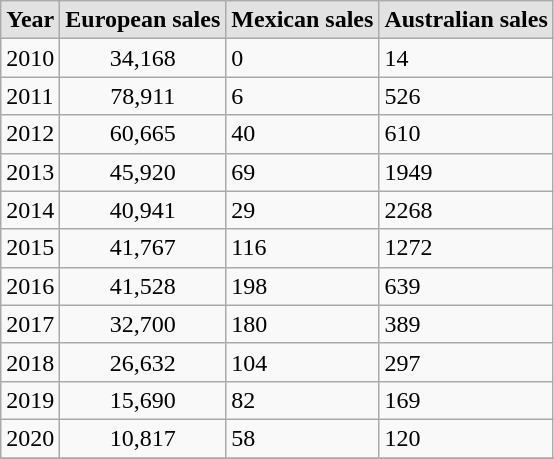<table class="wikitable" style=";">
<tr align="center">
<td style="background:#e2e2e2;"><strong>Year</strong></td>
<td style="background:#e2e2e2;"><strong>European sales</strong></td>
<td style="background:#e2e2e2;"><strong>Mexican sales</strong></td>
<td style="background:#e2e2e2;"><strong>Australian sales</strong></td>
</tr>
<tr>
<td>2010</td>
<td align="center">34,168</td>
<td>0</td>
<td>14</td>
</tr>
<tr>
<td>2011</td>
<td align="center">78,911</td>
<td>6</td>
<td>526</td>
</tr>
<tr>
<td>2012</td>
<td align="center">60,665</td>
<td>40</td>
<td>610</td>
</tr>
<tr>
<td>2013</td>
<td align="center">45,920</td>
<td>69</td>
<td>1949</td>
</tr>
<tr>
<td>2014</td>
<td align="center">40,941</td>
<td>29</td>
<td>2268</td>
</tr>
<tr>
<td>2015</td>
<td align="center">41,767</td>
<td>116</td>
<td>1272</td>
</tr>
<tr>
<td>2016</td>
<td align="center">41,528</td>
<td>198</td>
<td>639</td>
</tr>
<tr>
<td>2017</td>
<td align="center">32,700</td>
<td>180</td>
<td>389</td>
</tr>
<tr>
<td>2018</td>
<td align="center">26,632</td>
<td>104</td>
<td>297</td>
</tr>
<tr>
<td>2019</td>
<td align="center">15,690</td>
<td>82</td>
<td>169</td>
</tr>
<tr>
<td>2020</td>
<td align="center">10,817</td>
<td>58</td>
<td>120</td>
</tr>
<tr>
</tr>
</table>
